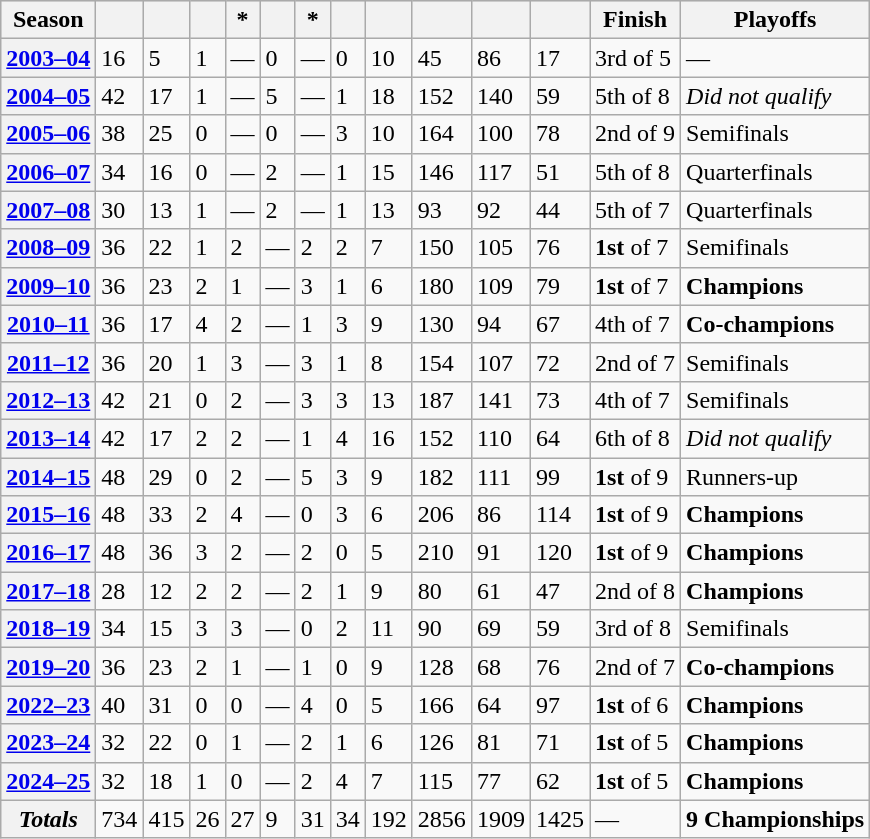<table class="wikitable">
<tr style="font-weight:bold; background-color:#dddddd;" |>
<th>Season</th>
<th></th>
<th></th>
<th></th>
<th>*</th>
<th></th>
<th>*</th>
<th></th>
<th></th>
<th></th>
<th></th>
<th></th>
<th>Finish</th>
<th>Playoffs</th>
</tr>
<tr>
<th><a href='#'>2003–04</a></th>
<td>16</td>
<td>5</td>
<td>1</td>
<td>—</td>
<td>0</td>
<td>—</td>
<td>0</td>
<td>10</td>
<td>45</td>
<td>86</td>
<td>17</td>
<td>3rd of 5</td>
<td>—</td>
</tr>
<tr>
<th><a href='#'>2004–05</a></th>
<td>42</td>
<td>17</td>
<td>1</td>
<td>—</td>
<td>5</td>
<td>—</td>
<td>1</td>
<td>18</td>
<td>152</td>
<td>140</td>
<td>59</td>
<td>5th of 8</td>
<td><em>Did not qualify</em></td>
</tr>
<tr>
<th><a href='#'>2005–06</a></th>
<td>38</td>
<td>25</td>
<td>0</td>
<td>—</td>
<td>0</td>
<td>—</td>
<td>3</td>
<td>10</td>
<td>164</td>
<td>100</td>
<td>78</td>
<td>2nd of 9</td>
<td>Semifinals</td>
</tr>
<tr>
<th><a href='#'>2006–07</a></th>
<td>34</td>
<td>16</td>
<td>0</td>
<td>—</td>
<td>2</td>
<td>—</td>
<td>1</td>
<td>15</td>
<td>146</td>
<td>117</td>
<td>51</td>
<td>5th of 8</td>
<td>Quarterfinals</td>
</tr>
<tr>
<th><a href='#'>2007–08</a></th>
<td>30</td>
<td>13</td>
<td>1</td>
<td>—</td>
<td>2</td>
<td>—</td>
<td>1</td>
<td>13</td>
<td>93</td>
<td>92</td>
<td>44</td>
<td>5th of 7</td>
<td>Quarterfinals</td>
</tr>
<tr>
<th><a href='#'>2008–09</a></th>
<td>36</td>
<td>22</td>
<td>1</td>
<td>2</td>
<td>—</td>
<td>2</td>
<td>2</td>
<td>7</td>
<td>150</td>
<td>105</td>
<td>76</td>
<td><strong>1st</strong> of 7</td>
<td>Semifinals</td>
</tr>
<tr>
<th><a href='#'>2009–10</a></th>
<td>36</td>
<td>23</td>
<td>2</td>
<td>1</td>
<td>—</td>
<td>3</td>
<td>1</td>
<td>6</td>
<td>180</td>
<td>109</td>
<td>79</td>
<td><strong>1st</strong> of 7</td>
<td><strong>Champions</strong></td>
</tr>
<tr>
<th><a href='#'>2010–11</a></th>
<td>36</td>
<td>17</td>
<td>4</td>
<td>2</td>
<td>—</td>
<td>1</td>
<td>3</td>
<td>9</td>
<td>130</td>
<td>94</td>
<td>67</td>
<td>4th of 7</td>
<td><strong>Co-champions</strong></td>
</tr>
<tr>
<th><a href='#'>2011–12</a></th>
<td>36</td>
<td>20</td>
<td>1</td>
<td>3</td>
<td>—</td>
<td>3</td>
<td>1</td>
<td>8</td>
<td>154</td>
<td>107</td>
<td>72</td>
<td>2nd of 7</td>
<td>Semifinals</td>
</tr>
<tr>
<th><a href='#'>2012–13</a></th>
<td>42</td>
<td>21</td>
<td>0</td>
<td>2</td>
<td>—</td>
<td>3</td>
<td>3</td>
<td>13</td>
<td>187</td>
<td>141</td>
<td>73</td>
<td>4th of 7</td>
<td>Semifinals</td>
</tr>
<tr>
<th><a href='#'>2013–14</a></th>
<td>42</td>
<td>17</td>
<td>2</td>
<td>2</td>
<td>—</td>
<td>1</td>
<td>4</td>
<td>16</td>
<td>152</td>
<td>110</td>
<td>64</td>
<td>6th of 8</td>
<td><em>Did not qualify</em></td>
</tr>
<tr>
<th><a href='#'>2014–15</a></th>
<td>48</td>
<td>29</td>
<td>0</td>
<td>2</td>
<td>—</td>
<td>5</td>
<td>3</td>
<td>9</td>
<td>182</td>
<td>111</td>
<td>99</td>
<td><strong>1st</strong> of 9</td>
<td>Runners-up</td>
</tr>
<tr>
<th><a href='#'>2015–16</a></th>
<td>48</td>
<td>33</td>
<td>2</td>
<td>4</td>
<td>—</td>
<td>0</td>
<td>3</td>
<td>6</td>
<td>206</td>
<td>86</td>
<td>114</td>
<td><strong>1st</strong> of 9</td>
<td><strong>Champions</strong></td>
</tr>
<tr>
<th><a href='#'>2016–17</a></th>
<td>48</td>
<td>36</td>
<td>3</td>
<td>2</td>
<td>—</td>
<td>2</td>
<td>0</td>
<td>5</td>
<td>210</td>
<td>91</td>
<td>120</td>
<td><strong>1st</strong> of 9</td>
<td><strong>Champions</strong></td>
</tr>
<tr>
<th><a href='#'>2017–18</a></th>
<td>28</td>
<td>12</td>
<td>2</td>
<td>2</td>
<td>—</td>
<td>2</td>
<td>1</td>
<td>9</td>
<td>80</td>
<td>61</td>
<td>47</td>
<td>2nd of 8</td>
<td><strong>Champions</strong></td>
</tr>
<tr>
<th><a href='#'>2018–19</a></th>
<td>34</td>
<td>15</td>
<td>3</td>
<td>3</td>
<td>—</td>
<td>0</td>
<td>2</td>
<td>11</td>
<td>90</td>
<td>69</td>
<td>59</td>
<td>3rd of 8</td>
<td>Semifinals</td>
</tr>
<tr>
<th><a href='#'>2019–20</a></th>
<td>36</td>
<td>23</td>
<td>2</td>
<td>1</td>
<td>—</td>
<td>1</td>
<td>0</td>
<td>9</td>
<td>128</td>
<td>68</td>
<td>76</td>
<td>2nd of 7</td>
<td><strong>Co-champions</strong></td>
</tr>
<tr>
<th><a href='#'>2022–23</a></th>
<td>40</td>
<td>31</td>
<td>0</td>
<td>0</td>
<td>—</td>
<td>4</td>
<td>0</td>
<td>5</td>
<td>166</td>
<td>64</td>
<td>97</td>
<td><strong>1st</strong> of 6</td>
<td><strong>Champions</strong></td>
</tr>
<tr>
<th><a href='#'>2023–24</a></th>
<td>32</td>
<td>22</td>
<td>0</td>
<td>1</td>
<td>—</td>
<td>2</td>
<td>1</td>
<td>6</td>
<td>126</td>
<td>81</td>
<td>71</td>
<td><strong>1st</strong> of 5</td>
<td><strong>Champions</strong></td>
</tr>
<tr>
<th><a href='#'>2024–25</a></th>
<td>32</td>
<td>18</td>
<td>1</td>
<td>0</td>
<td>—</td>
<td>2</td>
<td>4</td>
<td>7</td>
<td>115</td>
<td>77</td>
<td>62</td>
<td><strong>1st</strong> of 5</td>
<td><strong>Champions</strong></td>
</tr>
<tr>
<th><em>Totals</em></th>
<td>734</td>
<td>415</td>
<td>26</td>
<td>27</td>
<td>9</td>
<td>31</td>
<td>34</td>
<td>192</td>
<td>2856</td>
<td>1909</td>
<td>1425</td>
<td>—</td>
<td><strong>9 Championships</strong></td>
</tr>
</table>
